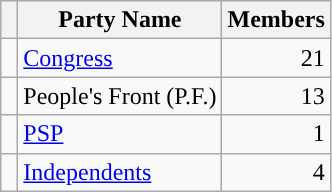<table class="wikitable Sortable" border="2">
<tr valign="top">
<th></th>
<th>Party Name</th>
<th>Members</th>
</tr>
<tr>
<td style="background-color:"> </td>
<td style="text-align:left;"><a href='#'>Congress</a></td>
<td align="right">21</td>
</tr>
<tr>
<td style="background-color:"> </td>
<td style="text-align:left;">People's Front (P.F.)</td>
<td align="right">13</td>
</tr>
<tr>
<td style="background-color:"> </td>
<td style="text-align:left;"><a href='#'>PSP</a></td>
<td align="right">1</td>
</tr>
<tr>
<td style="background-color:"> </td>
<td style="text-align:left;"><a href='#'>Independents</a></td>
<td align="right">4</td>
</tr>
</table>
